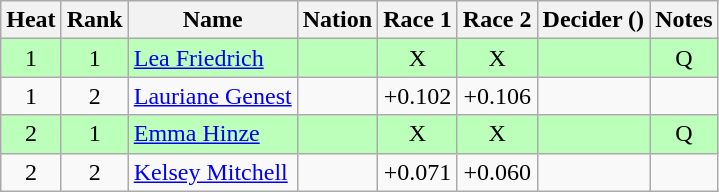<table class="wikitable sortable" style="text-align:center">
<tr>
<th>Heat</th>
<th>Rank</th>
<th>Name</th>
<th>Nation</th>
<th>Race 1</th>
<th>Race 2</th>
<th>Decider ()</th>
<th>Notes</th>
</tr>
<tr bgcolor=bbffbb>
<td>1</td>
<td>1</td>
<td align=left><a href='#'>Lea Friedrich</a></td>
<td align=left></td>
<td>X</td>
<td>X</td>
<td></td>
<td>Q</td>
</tr>
<tr>
<td>1</td>
<td>2</td>
<td align=left><a href='#'>Lauriane Genest</a></td>
<td align=left></td>
<td>+0.102</td>
<td>+0.106</td>
<td></td>
<td></td>
</tr>
<tr bgcolor=bbffbb>
<td>2</td>
<td>1</td>
<td align=left><a href='#'>Emma Hinze</a></td>
<td align=left></td>
<td>X</td>
<td>X</td>
<td></td>
<td>Q</td>
</tr>
<tr>
<td>2</td>
<td>2</td>
<td align=left><a href='#'>Kelsey Mitchell</a></td>
<td align=left></td>
<td>+0.071</td>
<td>+0.060</td>
<td></td>
<td></td>
</tr>
</table>
